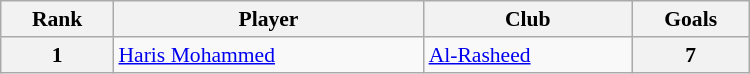<table class="wikitable" style="text-align:center; font-size:90%;" width=500>
<tr>
<th>Rank</th>
<th>Player</th>
<th>Club</th>
<th>Goals</th>
</tr>
<tr>
<th rowspan=1>1</th>
<td align="left"> <a href='#'>Haris Mohammed</a></td>
<td align="left"> <a href='#'>Al-Rasheed</a></td>
<th>7</th>
</tr>
</table>
